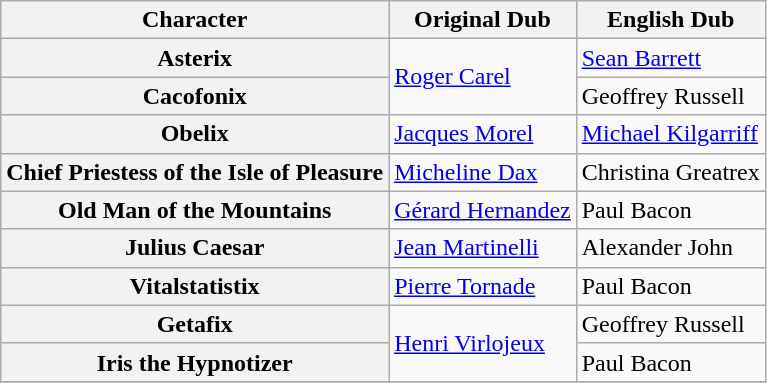<table class="wikitable">
<tr>
<th>Character</th>
<th>Original Dub</th>
<th>English Dub</th>
</tr>
<tr>
<th>Asterix</th>
<td rowspan="2"><a href='#'>Roger Carel</a></td>
<td><a href='#'>Sean Barrett</a></td>
</tr>
<tr>
<th>Cacofonix</th>
<td>Geoffrey Russell</td>
</tr>
<tr>
<th>Obelix</th>
<td><a href='#'>Jacques Morel</a></td>
<td><a href='#'>Michael Kilgarriff</a></td>
</tr>
<tr>
<th>Chief Priestess of the Isle of Pleasure</th>
<td><a href='#'>Micheline Dax</a></td>
<td>Christina Greatrex</td>
</tr>
<tr>
<th>Old Man of the Mountains</th>
<td><a href='#'>Gérard Hernandez</a></td>
<td>Paul Bacon</td>
</tr>
<tr>
<th>Julius Caesar</th>
<td><a href='#'>Jean Martinelli</a></td>
<td>Alexander John</td>
</tr>
<tr>
<th>Vitalstatistix</th>
<td><a href='#'>Pierre Tornade</a></td>
<td>Paul Bacon</td>
</tr>
<tr>
<th>Getafix</th>
<td rowspan="2"><a href='#'>Henri Virlojeux</a></td>
<td>Geoffrey Russell</td>
</tr>
<tr>
<th>Iris the Hypnotizer</th>
<td>Paul Bacon</td>
</tr>
<tr>
</tr>
</table>
